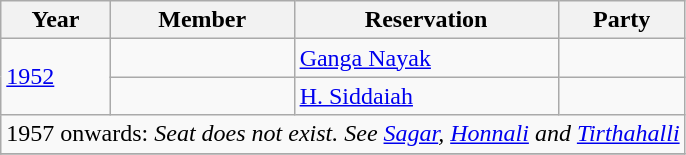<table class="wikitable">
<tr>
<th>Year</th>
<th>Member</th>
<th>Reservation</th>
<th colspan="2">Party</th>
</tr>
<tr>
<td rowspan="2"><a href='#'>1952</a></td>
<td align="center"></td>
<td><a href='#'>Ganga Nayak</a></td>
<td></td>
</tr>
<tr>
<td align="center"></td>
<td><a href='#'>H. Siddaiah</a></td>
</tr>
<tr>
<td colspan="6" align="center">1957 onwards: <em>Seat does not exist. See <a href='#'>Sagar</a>, <a href='#'>Honnali</a> and <a href='#'>Tirthahalli</a></em></td>
</tr>
<tr>
</tr>
</table>
